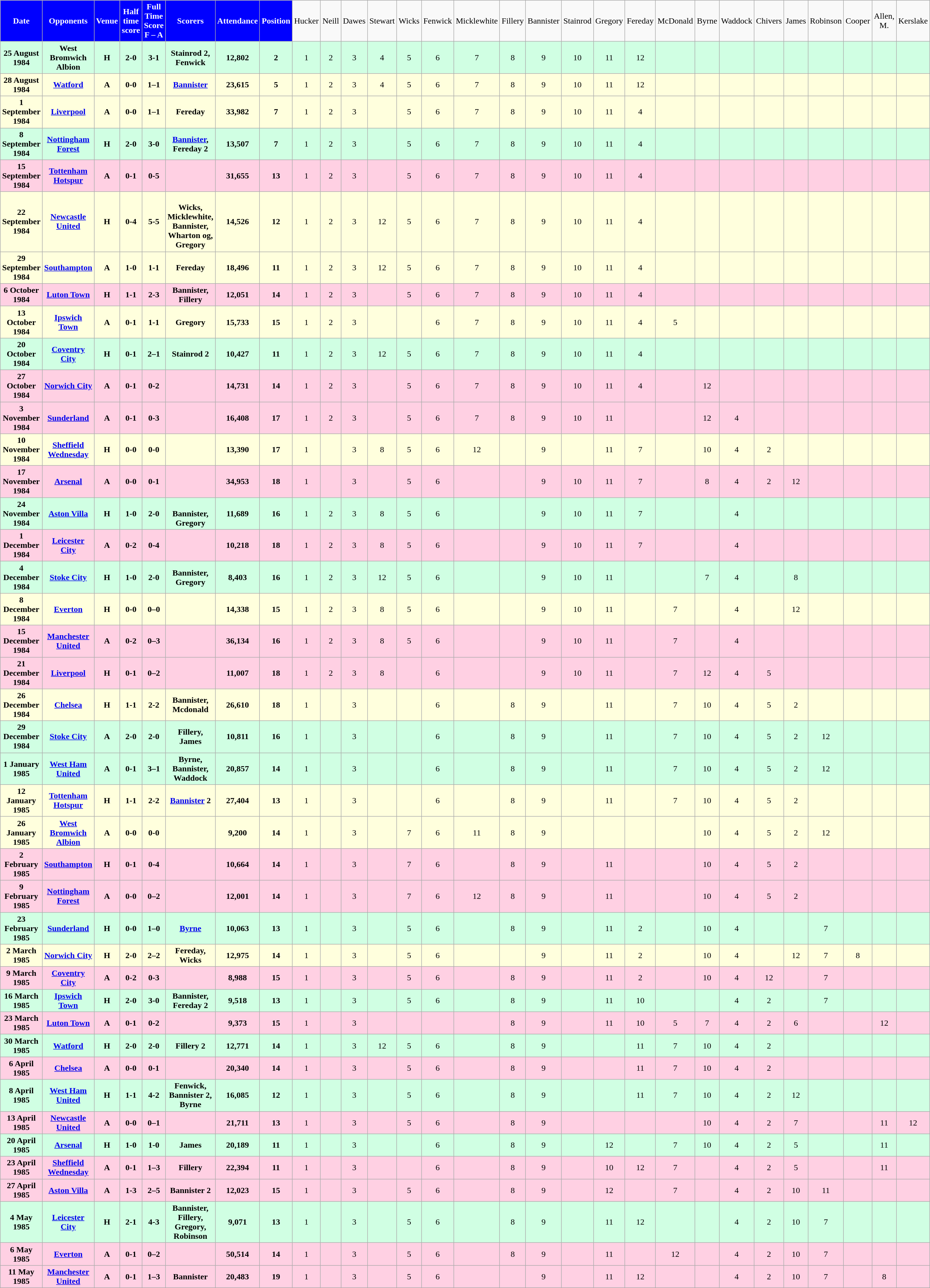<table class="wikitable sortable" style="font-size:100%; text-align:center">
<tr>
<th style="background:#0000FF; color:white; text-align:center;">Date</th>
<th style="background:#0000FF; color:white; text-align:center;">Opponents</th>
<th style="background:#0000FF; color:white; text-align:center;">Venue</th>
<th style="background:#0000FF; color:white; text-align:center;">Half time score</th>
<th style="background:#0000FF; color:white; text-align:center;">Full Time Score<br><strong>F – A</strong></th>
<th style="background:#0000FF; color:white; text-align:center;">Scorers</th>
<th style="background:#0000FF; color:white; text-align:center;">Attendance</th>
<th style="background:#0000FF; color:white; text-align:center;">Position</th>
<td>Hucker</td>
<td>Neill</td>
<td>Dawes</td>
<td>Stewart</td>
<td>Wicks</td>
<td>Fenwick</td>
<td>Micklewhite</td>
<td>Fillery</td>
<td>Bannister</td>
<td>Stainrod</td>
<td>Gregory</td>
<td>Fereday</td>
<td>McDonald</td>
<td>Byrne</td>
<td>Waddock</td>
<td>Chivers</td>
<td>James</td>
<td>Robinson</td>
<td>Cooper</td>
<td>Allen, M.</td>
<td>Kerslake</td>
</tr>
<tr style="background-color: #d0ffe3;">
<td><strong>25 August 1984</strong></td>
<td><strong>West Bromwich Albion</strong></td>
<td><strong>H</strong></td>
<td><strong>2-0</strong></td>
<td><strong>3-1</strong></td>
<td><strong>Stainrod 2, Fenwick</strong></td>
<td><strong>12,802</strong></td>
<td><strong>2</strong></td>
<td>1</td>
<td>2</td>
<td>3</td>
<td>4</td>
<td>5</td>
<td>6</td>
<td>7</td>
<td>8</td>
<td>9</td>
<td>10</td>
<td>11</td>
<td>12</td>
<td></td>
<td></td>
<td></td>
<td></td>
<td></td>
<td></td>
<td></td>
<td></td>
<td></td>
</tr>
<tr style="background-color: #ffffdd;">
<td><strong>28 August 1984</strong></td>
<td><a href='#'><strong>Watford</strong></a></td>
<td><strong>A</strong></td>
<td><strong>0-0</strong></td>
<td><strong>1–1</strong></td>
<td><a href='#'><strong>Bannister</strong></a></td>
<td><strong>23,615</strong></td>
<td><strong>5</strong></td>
<td>1</td>
<td>2</td>
<td>3</td>
<td>4</td>
<td>5</td>
<td>6</td>
<td>7</td>
<td>8</td>
<td>9</td>
<td>10</td>
<td>11</td>
<td>12</td>
<td></td>
<td></td>
<td></td>
<td></td>
<td></td>
<td></td>
<td></td>
<td></td>
<td></td>
</tr>
<tr style="background-color: #ffffdd;">
<td><strong>1 September 1984</strong></td>
<td><a href='#'><strong>Liverpool</strong></a></td>
<td><strong>A</strong></td>
<td><strong>0-0</strong></td>
<td><strong>1–1</strong></td>
<td><strong>Fereday</strong></td>
<td><strong>33,982</strong></td>
<td><strong>7</strong></td>
<td>1</td>
<td>2</td>
<td>3</td>
<td></td>
<td>5</td>
<td>6</td>
<td>7</td>
<td>8</td>
<td>9</td>
<td>10</td>
<td>11</td>
<td>4</td>
<td></td>
<td></td>
<td></td>
<td></td>
<td></td>
<td></td>
<td></td>
<td></td>
<td></td>
</tr>
<tr style="background-color: #d0ffe3;">
<td><strong>8 September 1984</strong></td>
<td><a href='#'><strong>Nottingham Forest</strong></a></td>
<td><strong>H</strong></td>
<td><strong>2-0</strong></td>
<td><strong>3-0</strong></td>
<td><strong><a href='#'>Bannister</a>, Fereday 2</strong></td>
<td><strong>13,507</strong></td>
<td><strong>7</strong></td>
<td>1</td>
<td>2</td>
<td>3</td>
<td></td>
<td>5</td>
<td>6</td>
<td>7</td>
<td>8</td>
<td>9</td>
<td>10</td>
<td>11</td>
<td>4</td>
<td></td>
<td></td>
<td></td>
<td></td>
<td></td>
<td></td>
<td></td>
<td></td>
<td></td>
</tr>
<tr style="background-color: #ffd0e3;">
<td><strong>15 September 1984</strong></td>
<td><a href='#'><strong>Tottenham Hotspur</strong></a></td>
<td><strong>A</strong></td>
<td><strong>0-1</strong></td>
<td><strong>0-5</strong></td>
<td></td>
<td><strong>31,655</strong></td>
<td><strong>13</strong></td>
<td>1</td>
<td>2</td>
<td>3</td>
<td></td>
<td>5</td>
<td>6</td>
<td>7</td>
<td>8</td>
<td>9</td>
<td>10</td>
<td>11</td>
<td>4</td>
<td></td>
<td></td>
<td></td>
<td></td>
<td></td>
<td></td>
<td></td>
<td></td>
<td></td>
</tr>
<tr style="background-color: #ffffdd;">
<td><strong>22 September 1984</strong></td>
<td><a href='#'><strong>Newcastle United</strong></a></td>
<td><strong>H</strong></td>
<td><strong>0-4</strong></td>
<td><strong>5-5</strong></td>
<td><br><strong>Wicks, Micklewhite, Bannister, Wharton og, Gregory</strong></td>
<td><strong>14,526</strong></td>
<td><strong>12</strong></td>
<td>1</td>
<td>2</td>
<td>3</td>
<td>12</td>
<td>5</td>
<td>6</td>
<td>7</td>
<td>8</td>
<td>9</td>
<td>10</td>
<td>11</td>
<td>4</td>
<td></td>
<td></td>
<td></td>
<td></td>
<td></td>
<td></td>
<td></td>
<td></td>
<td></td>
</tr>
<tr style="background-color: #ffffdd;">
<td><strong>29 September 1984</strong></td>
<td><a href='#'><strong>Southampton</strong></a></td>
<td><strong>A</strong></td>
<td><strong>1-0</strong></td>
<td><strong>1-1</strong></td>
<td><strong>Fereday</strong></td>
<td><strong>18,496</strong></td>
<td><strong>11</strong></td>
<td>1</td>
<td>2</td>
<td>3</td>
<td>12</td>
<td>5</td>
<td>6</td>
<td>7</td>
<td>8</td>
<td>9</td>
<td>10</td>
<td>11</td>
<td>4</td>
<td></td>
<td></td>
<td></td>
<td></td>
<td></td>
<td></td>
<td></td>
<td></td>
<td></td>
</tr>
<tr style="background-color: #ffd0e3;">
<td><strong>6 October 1984</strong></td>
<td><a href='#'><strong>Luton Town</strong></a></td>
<td><strong>H</strong></td>
<td><strong>1-1</strong></td>
<td><strong>2-3</strong></td>
<td><strong>Bannister, Fillery</strong></td>
<td><strong>12,051</strong></td>
<td><strong>14</strong></td>
<td>1</td>
<td>2</td>
<td>3</td>
<td></td>
<td>5</td>
<td>6</td>
<td>7</td>
<td>8</td>
<td>9</td>
<td>10</td>
<td>11</td>
<td>4</td>
<td></td>
<td></td>
<td></td>
<td></td>
<td></td>
<td></td>
<td></td>
<td></td>
<td></td>
</tr>
<tr style="background-color: #ffffdd;">
<td><strong>13 October 1984</strong></td>
<td><a href='#'><strong>Ipswich Town</strong></a></td>
<td><strong>A</strong></td>
<td><strong>0-1</strong></td>
<td><strong>1-1</strong></td>
<td><strong>Gregory</strong></td>
<td><strong>15,733</strong></td>
<td><strong>15</strong></td>
<td>1</td>
<td>2</td>
<td>3</td>
<td></td>
<td></td>
<td>6</td>
<td>7</td>
<td>8</td>
<td>9</td>
<td>10</td>
<td>11</td>
<td>4</td>
<td>5</td>
<td></td>
<td></td>
<td></td>
<td></td>
<td></td>
<td></td>
<td></td>
<td></td>
</tr>
<tr style="background-color: #d0ffe3;">
<td><strong>20 October 1984</strong></td>
<td><a href='#'><strong>Coventry City</strong></a></td>
<td><strong>H</strong></td>
<td><strong>0-1</strong></td>
<td><strong>2–1</strong></td>
<td><strong>Stainrod 2</strong></td>
<td><strong>10,427</strong></td>
<td><strong>11</strong></td>
<td>1</td>
<td>2</td>
<td>3</td>
<td>12</td>
<td>5</td>
<td>6</td>
<td>7</td>
<td>8</td>
<td>9</td>
<td>10</td>
<td>11</td>
<td>4</td>
<td></td>
<td></td>
<td></td>
<td></td>
<td></td>
<td></td>
<td></td>
<td></td>
<td></td>
</tr>
<tr style="background-color: #ffd0e3;">
<td><strong>27 October 1984</strong></td>
<td><a href='#'><strong>Norwich City</strong></a></td>
<td><strong>A</strong></td>
<td><strong>0-1</strong></td>
<td><strong>0-2</strong></td>
<td></td>
<td><strong>14,731</strong></td>
<td><strong>14</strong></td>
<td>1</td>
<td>2</td>
<td>3</td>
<td></td>
<td>5</td>
<td>6</td>
<td>7</td>
<td>8</td>
<td>9</td>
<td>10</td>
<td>11</td>
<td>4</td>
<td></td>
<td>12</td>
<td></td>
<td></td>
<td></td>
<td></td>
<td></td>
<td></td>
<td></td>
</tr>
<tr style="background-color: #ffd0e3;">
<td><strong>3 November 1984</strong></td>
<td><a href='#'><strong>Sunderland</strong></a></td>
<td><strong>A</strong></td>
<td><strong>0-1</strong></td>
<td><strong>0-3</strong></td>
<td></td>
<td><strong>16,408</strong></td>
<td><strong>17</strong></td>
<td>1</td>
<td>2</td>
<td>3</td>
<td></td>
<td>5</td>
<td>6</td>
<td>7</td>
<td>8</td>
<td>9</td>
<td>10</td>
<td>11</td>
<td></td>
<td></td>
<td>12</td>
<td>4</td>
<td></td>
<td></td>
<td></td>
<td></td>
<td></td>
<td></td>
</tr>
<tr style="background-color: #ffffdd;">
<td><strong>10 November 1984</strong></td>
<td><a href='#'><strong>Sheffield Wednesday</strong></a></td>
<td><strong>H</strong></td>
<td><strong>0-0</strong></td>
<td><strong>0-0</strong></td>
<td></td>
<td><strong>13,390</strong></td>
<td><strong>17</strong></td>
<td>1</td>
<td></td>
<td>3</td>
<td>8</td>
<td>5</td>
<td>6</td>
<td>12</td>
<td></td>
<td>9</td>
<td></td>
<td>11</td>
<td>7</td>
<td></td>
<td>10</td>
<td>4</td>
<td>2</td>
<td></td>
<td></td>
<td></td>
<td></td>
<td></td>
</tr>
<tr style="background-color: #ffd0e3;">
<td><strong>17 November 1984</strong></td>
<td><a href='#'><strong>Arsenal</strong></a></td>
<td><strong>A</strong></td>
<td><strong>0-0</strong></td>
<td><strong>0-1</strong></td>
<td></td>
<td><strong>34,953</strong></td>
<td><strong>18</strong></td>
<td>1</td>
<td></td>
<td>3</td>
<td></td>
<td>5</td>
<td>6</td>
<td></td>
<td></td>
<td>9</td>
<td>10</td>
<td>11</td>
<td>7</td>
<td></td>
<td>8</td>
<td>4</td>
<td>2</td>
<td>12</td>
<td></td>
<td></td>
<td></td>
<td></td>
</tr>
<tr style="background-color: #d0ffe3;">
<td><strong>24 November 1984</strong></td>
<td><a href='#'><strong>Aston Villa</strong></a></td>
<td><strong>H</strong></td>
<td><strong>1-0</strong></td>
<td><strong>2-0</strong></td>
<td><br><strong>Bannister, Gregory</strong></td>
<td><strong>11,689</strong></td>
<td><strong>16</strong></td>
<td>1</td>
<td>2</td>
<td>3</td>
<td>8</td>
<td>5</td>
<td>6</td>
<td></td>
<td></td>
<td>9</td>
<td>10</td>
<td>11</td>
<td>7</td>
<td></td>
<td></td>
<td>4</td>
<td></td>
<td></td>
<td></td>
<td></td>
<td></td>
<td></td>
</tr>
<tr style="background-color: #ffd0e3;">
<td><strong>1 December 1984</strong></td>
<td><a href='#'><strong>Leicester City</strong></a></td>
<td><strong>A</strong></td>
<td><strong>0-2</strong></td>
<td><strong>0-4</strong></td>
<td></td>
<td><strong>10,218</strong></td>
<td><strong>18</strong></td>
<td>1</td>
<td>2</td>
<td>3</td>
<td>8</td>
<td>5</td>
<td>6</td>
<td></td>
<td></td>
<td>9</td>
<td>10</td>
<td>11</td>
<td>7</td>
<td></td>
<td></td>
<td>4</td>
<td></td>
<td></td>
<td></td>
<td></td>
<td></td>
<td></td>
</tr>
<tr style="background-color: #d0ffe3;">
<td><strong>4 December 1984</strong></td>
<td><a href='#'><strong>Stoke City</strong></a></td>
<td><strong>H</strong></td>
<td><strong>1-0</strong></td>
<td><strong>2-0</strong></td>
<td><strong>Bannister, Gregory</strong></td>
<td><strong>8,403</strong></td>
<td><strong>16</strong></td>
<td>1</td>
<td>2</td>
<td>3</td>
<td>12</td>
<td>5</td>
<td>6</td>
<td></td>
<td></td>
<td>9</td>
<td>10</td>
<td>11</td>
<td></td>
<td></td>
<td>7</td>
<td>4</td>
<td></td>
<td>8</td>
<td></td>
<td></td>
<td></td>
<td></td>
</tr>
<tr style="background-color: #ffffdd;">
<td><strong>8 December 1984</strong></td>
<td><a href='#'><strong>Everton</strong></a></td>
<td><strong>H</strong></td>
<td><strong>0-0</strong></td>
<td><strong>0–0</strong></td>
<td></td>
<td><strong>14,338</strong></td>
<td><strong>15</strong></td>
<td>1</td>
<td>2</td>
<td>3</td>
<td>8</td>
<td>5</td>
<td>6</td>
<td></td>
<td></td>
<td>9</td>
<td>10</td>
<td>11</td>
<td></td>
<td>7</td>
<td></td>
<td>4</td>
<td></td>
<td>12</td>
<td></td>
<td></td>
<td></td>
<td></td>
</tr>
<tr style="background-color: #ffd0e3;">
<td><strong>15 December 1984</strong></td>
<td><a href='#'><strong>Manchester United</strong></a></td>
<td><strong>A</strong></td>
<td><strong>0-2</strong></td>
<td><strong>0–3</strong></td>
<td></td>
<td><strong>36,134</strong></td>
<td><strong>16</strong></td>
<td>1</td>
<td>2</td>
<td>3</td>
<td>8</td>
<td>5</td>
<td>6</td>
<td></td>
<td></td>
<td>9</td>
<td>10</td>
<td>11</td>
<td></td>
<td>7</td>
<td></td>
<td>4</td>
<td></td>
<td></td>
<td></td>
<td></td>
<td></td>
<td></td>
</tr>
<tr style="background-color: #ffd0e3;">
<td><strong>21 December 1984</strong></td>
<td><a href='#'><strong>Liverpool</strong></a></td>
<td><strong>H</strong></td>
<td><strong>0-1</strong></td>
<td><strong>0–2</strong></td>
<td></td>
<td><strong>11,007</strong></td>
<td><strong>18</strong></td>
<td>1</td>
<td>2</td>
<td>3</td>
<td>8</td>
<td></td>
<td>6</td>
<td></td>
<td></td>
<td>9</td>
<td>10</td>
<td>11</td>
<td></td>
<td>7</td>
<td>12</td>
<td>4</td>
<td>5</td>
<td></td>
<td></td>
<td></td>
<td></td>
<td></td>
</tr>
<tr style="background-color: #ffffdd;">
<td><strong>26 December 1984</strong></td>
<td><a href='#'><strong>Chelsea</strong></a></td>
<td><strong>H</strong></td>
<td><strong>1-1</strong></td>
<td><strong>2-2</strong></td>
<td><strong>Bannister, Mcdonald</strong></td>
<td><strong>26,610</strong></td>
<td><strong>18</strong></td>
<td>1</td>
<td></td>
<td>3</td>
<td></td>
<td></td>
<td>6</td>
<td></td>
<td>8</td>
<td>9</td>
<td></td>
<td>11</td>
<td></td>
<td>7</td>
<td>10</td>
<td>4</td>
<td>5</td>
<td>2</td>
<td></td>
<td></td>
<td></td>
<td></td>
</tr>
<tr style="background-color: #d0ffe3;">
<td><strong>29 December 1984</strong></td>
<td><a href='#'><strong>Stoke City</strong></a></td>
<td><strong>A</strong></td>
<td><strong>2-0</strong></td>
<td><strong>2-0</strong></td>
<td><strong>Fillery, James</strong></td>
<td 10,811><strong>10,811</strong></td>
<td><strong>16</strong></td>
<td>1</td>
<td></td>
<td>3</td>
<td></td>
<td></td>
<td>6</td>
<td></td>
<td>8</td>
<td>9</td>
<td></td>
<td>11</td>
<td></td>
<td>7</td>
<td>10</td>
<td>4</td>
<td>5</td>
<td>2</td>
<td>12</td>
<td></td>
<td></td>
<td></td>
</tr>
<tr style="background-color: #d0ffe3;">
<td><strong>1 January 1985</strong></td>
<td><a href='#'><strong>West Ham United</strong></a></td>
<td><strong>A</strong></td>
<td><strong>0-1</strong></td>
<td><strong>3–1</strong></td>
<td><strong>Byrne, Bannister, Waddock</strong></td>
<td><strong>20,857</strong></td>
<td><strong>14</strong></td>
<td>1</td>
<td></td>
<td>3</td>
<td></td>
<td></td>
<td>6</td>
<td></td>
<td>8</td>
<td>9</td>
<td></td>
<td>11</td>
<td></td>
<td>7</td>
<td>10</td>
<td>4</td>
<td>5</td>
<td>2</td>
<td>12</td>
<td></td>
<td></td>
<td></td>
</tr>
<tr style="background-color: #ffffdd;">
<td><strong>12 January 1985</strong></td>
<td><a href='#'><strong>Tottenham Hotspur</strong></a></td>
<td><strong>H</strong></td>
<td><strong>1-1</strong></td>
<td><strong>2-2</strong></td>
<td><strong><a href='#'>Bannister</a> 2</strong></td>
<td><strong>27,404</strong></td>
<td><strong>13</strong></td>
<td>1</td>
<td></td>
<td>3</td>
<td></td>
<td></td>
<td>6</td>
<td></td>
<td>8</td>
<td>9</td>
<td></td>
<td>11</td>
<td></td>
<td>7</td>
<td>10</td>
<td>4</td>
<td>5</td>
<td>2</td>
<td></td>
<td></td>
<td></td>
<td></td>
</tr>
<tr style="background-color: #ffffdd;">
<td><strong>26 January 1985</strong></td>
<td><a href='#'><strong>West Bromwich Albion</strong></a></td>
<td><strong>A</strong></td>
<td><strong>0-0</strong></td>
<td><strong>0-0</strong></td>
<td></td>
<td><strong>9,200</strong></td>
<td><strong>14</strong></td>
<td>1</td>
<td></td>
<td>3</td>
<td></td>
<td>7</td>
<td>6</td>
<td>11</td>
<td>8</td>
<td>9</td>
<td></td>
<td></td>
<td></td>
<td></td>
<td>10</td>
<td>4</td>
<td>5</td>
<td>2</td>
<td>12</td>
<td></td>
<td></td>
<td></td>
</tr>
<tr style="background-color: #ffd0e3;">
<td><strong>2 February 1985</strong></td>
<td><a href='#'><strong>Southampton</strong></a></td>
<td><strong>H</strong></td>
<td><strong>0-1</strong></td>
<td><strong>0-4</strong></td>
<td></td>
<td><strong>10,664</strong></td>
<td><strong>14</strong></td>
<td>1</td>
<td></td>
<td>3</td>
<td></td>
<td>7</td>
<td>6</td>
<td></td>
<td>8</td>
<td>9</td>
<td></td>
<td>11</td>
<td></td>
<td></td>
<td>10</td>
<td>4</td>
<td>5</td>
<td>2</td>
<td></td>
<td></td>
<td></td>
<td></td>
</tr>
<tr style="background-color: #ffd0e3;">
<td><strong>9 February 1985</strong></td>
<td><a href='#'><strong>Nottingham Forest</strong></a></td>
<td><strong>A</strong></td>
<td><strong>0-0</strong></td>
<td><strong>0–2</strong></td>
<td></td>
<td><strong>12,001</strong></td>
<td><strong>14</strong></td>
<td>1</td>
<td></td>
<td>3</td>
<td></td>
<td>7</td>
<td>6</td>
<td>12</td>
<td>8</td>
<td>9</td>
<td></td>
<td>11</td>
<td></td>
<td></td>
<td>10</td>
<td>4</td>
<td>5</td>
<td>2</td>
<td></td>
<td></td>
<td></td>
<td></td>
</tr>
<tr style="background-color: #d0ffe3;">
<td><strong>23 February 1985</strong></td>
<td><a href='#'><strong>Sunderland</strong></a></td>
<td><strong>H</strong></td>
<td><strong>0-0</strong></td>
<td><strong>1–0</strong></td>
<td><a href='#'><strong>Byrne</strong></a></td>
<td><strong>10,063</strong></td>
<td><strong>13</strong></td>
<td>1</td>
<td></td>
<td>3</td>
<td></td>
<td>5</td>
<td>6</td>
<td></td>
<td>8</td>
<td>9</td>
<td></td>
<td>11</td>
<td>2</td>
<td></td>
<td>10</td>
<td>4</td>
<td></td>
<td></td>
<td>7</td>
<td></td>
<td></td>
<td></td>
</tr>
<tr style="background-color: #ffffdd;">
<td><strong>2 March 1985</strong></td>
<td><a href='#'><strong>Norwich City</strong></a></td>
<td><strong>H</strong></td>
<td><strong>2-0</strong></td>
<td><strong>2–2</strong></td>
<td><strong>Fereday, Wicks</strong></td>
<td><strong>12,975</strong></td>
<td><strong>14</strong></td>
<td>1</td>
<td></td>
<td>3</td>
<td></td>
<td>5</td>
<td>6</td>
<td></td>
<td></td>
<td>9</td>
<td></td>
<td>11</td>
<td>2</td>
<td></td>
<td>10</td>
<td>4</td>
<td></td>
<td>12</td>
<td>7</td>
<td>8</td>
<td></td>
<td></td>
</tr>
<tr style="background-color: #ffd0e3;">
<td><strong>9 March 1985</strong></td>
<td><a href='#'><strong>Coventry City</strong></a></td>
<td><strong>A</strong></td>
<td><strong>0-2</strong></td>
<td><strong>0-3</strong></td>
<td></td>
<td><strong>8,988</strong></td>
<td><strong>15</strong></td>
<td>1</td>
<td></td>
<td>3</td>
<td></td>
<td>5</td>
<td>6</td>
<td></td>
<td>8</td>
<td>9</td>
<td></td>
<td>11</td>
<td>2</td>
<td></td>
<td>10</td>
<td>4</td>
<td>12</td>
<td></td>
<td>7</td>
<td></td>
<td></td>
<td></td>
</tr>
<tr style="background-color: #d0ffe3;">
<td><strong>16 March 1985</strong></td>
<td><a href='#'><strong>Ipswich Town</strong></a></td>
<td><strong>H</strong></td>
<td><strong>2-0</strong></td>
<td><strong>3-0</strong></td>
<td><strong>Bannister, Fereday 2</strong></td>
<td><strong>9,518</strong></td>
<td><strong>13</strong></td>
<td>1</td>
<td></td>
<td>3</td>
<td></td>
<td>5</td>
<td>6</td>
<td></td>
<td>8</td>
<td>9</td>
<td></td>
<td>11</td>
<td>10</td>
<td></td>
<td></td>
<td>4</td>
<td>2</td>
<td></td>
<td>7</td>
<td></td>
<td></td>
<td></td>
</tr>
<tr style="background-color: #ffd0e3;">
<td><strong>23 March 1985</strong></td>
<td><a href='#'><strong>Luton Town</strong></a></td>
<td><strong>A</strong></td>
<td><strong>0-1</strong></td>
<td><strong>0-2</strong></td>
<td></td>
<td><strong>9,373</strong></td>
<td><strong>15</strong></td>
<td>1</td>
<td></td>
<td>3</td>
<td></td>
<td></td>
<td></td>
<td></td>
<td>8</td>
<td>9</td>
<td></td>
<td>11</td>
<td>10</td>
<td>5</td>
<td>7</td>
<td>4</td>
<td>2</td>
<td>6</td>
<td></td>
<td></td>
<td>12</td>
<td></td>
</tr>
<tr style="background-color: #d0ffe3;">
<td><strong>30 March 1985</strong></td>
<td><a href='#'><strong>Watford</strong></a></td>
<td><strong>H</strong></td>
<td><strong>2-0</strong></td>
<td><strong>2-0</strong></td>
<td><strong>Fillery 2</strong></td>
<td><strong>12,771</strong></td>
<td><strong>14</strong></td>
<td>1</td>
<td></td>
<td>3</td>
<td>12</td>
<td>5</td>
<td>6</td>
<td></td>
<td>8</td>
<td>9</td>
<td></td>
<td></td>
<td>11</td>
<td>7</td>
<td>10</td>
<td>4</td>
<td>2</td>
<td></td>
<td></td>
<td></td>
<td></td>
<td></td>
</tr>
<tr style="background-color: #ffd0e3;">
<td><strong>6 April 1985</strong></td>
<td><a href='#'><strong>Chelsea</strong></a></td>
<td><strong>A</strong></td>
<td><strong>0-0</strong></td>
<td><strong>0-1</strong></td>
<td></td>
<td><strong>20,340</strong></td>
<td><strong>14</strong></td>
<td>1</td>
<td></td>
<td>3</td>
<td></td>
<td>5</td>
<td>6</td>
<td></td>
<td>8</td>
<td>9</td>
<td></td>
<td></td>
<td>11</td>
<td>7</td>
<td>10</td>
<td>4</td>
<td>2</td>
<td></td>
<td></td>
<td></td>
<td></td>
<td></td>
</tr>
<tr style="background-color: #d0ffe3;">
<td><strong>8 April 1985</strong></td>
<td><a href='#'><strong>West Ham United</strong></a></td>
<td><strong>H</strong></td>
<td><strong>1-1</strong></td>
<td><strong>4-2</strong></td>
<td><strong>Fenwick, Bannister 2, Byrne</strong></td>
<td><strong>16,085</strong></td>
<td><strong>12</strong></td>
<td>1</td>
<td></td>
<td>3</td>
<td></td>
<td>5</td>
<td>6</td>
<td></td>
<td>8</td>
<td>9</td>
<td></td>
<td></td>
<td>11</td>
<td>7</td>
<td>10</td>
<td>4</td>
<td>2</td>
<td>12</td>
<td></td>
<td></td>
<td></td>
<td></td>
</tr>
<tr style="background-color: #ffd0e3;">
<td><strong>13 April 1985</strong></td>
<td><a href='#'><strong>Newcastle United</strong></a></td>
<td><strong>A</strong></td>
<td><strong>0-0</strong></td>
<td><strong>0–1</strong></td>
<td></td>
<td><strong>21,711</strong></td>
<td><strong>13</strong></td>
<td>1</td>
<td></td>
<td>3</td>
<td></td>
<td>5</td>
<td>6</td>
<td></td>
<td>8</td>
<td>9</td>
<td></td>
<td></td>
<td></td>
<td></td>
<td>10</td>
<td>4</td>
<td>2</td>
<td>7</td>
<td></td>
<td></td>
<td>11</td>
<td>12</td>
</tr>
<tr style="background-color: #d0ffe3;">
<td><strong>20 April 1985</strong></td>
<td><a href='#'><strong>Arsenal</strong></a></td>
<td><strong>H</strong></td>
<td><strong>1-0</strong></td>
<td><strong>1-0</strong></td>
<td><strong>James</strong></td>
<td><strong>20,189</strong></td>
<td><strong>11</strong></td>
<td>1</td>
<td></td>
<td>3</td>
<td></td>
<td></td>
<td>6</td>
<td></td>
<td>8</td>
<td>9</td>
<td></td>
<td>12</td>
<td></td>
<td>7</td>
<td>10</td>
<td>4</td>
<td>2</td>
<td>5</td>
<td></td>
<td></td>
<td>11</td>
<td></td>
</tr>
<tr style="background-color: #ffd0e3;">
<td><strong>23 April 1985</strong></td>
<td><a href='#'><strong>Sheffield Wednesday</strong></a></td>
<td><strong>A</strong></td>
<td><strong>0-1</strong></td>
<td><strong>1–3</strong></td>
<td><strong>Fillery</strong></td>
<td><strong>22,394</strong></td>
<td><strong>11</strong></td>
<td>1</td>
<td></td>
<td>3</td>
<td></td>
<td></td>
<td>6</td>
<td></td>
<td>8</td>
<td>9</td>
<td></td>
<td>10</td>
<td>12</td>
<td>7</td>
<td></td>
<td>4</td>
<td>2</td>
<td>5</td>
<td></td>
<td></td>
<td>11</td>
<td></td>
</tr>
<tr style="background-color: #ffd0e3;">
<td><strong>27 April 1985</strong></td>
<td><a href='#'><strong>Aston Villa</strong></a></td>
<td><strong>A</strong></td>
<td><strong>1-3</strong></td>
<td><strong>2–5</strong></td>
<td><strong>Bannister 2</strong></td>
<td><strong>12,023</strong></td>
<td><strong>15</strong></td>
<td>1</td>
<td></td>
<td>3</td>
<td></td>
<td>5</td>
<td>6</td>
<td></td>
<td>8</td>
<td>9</td>
<td></td>
<td>12</td>
<td></td>
<td>7</td>
<td></td>
<td>4</td>
<td>2</td>
<td>10</td>
<td>11</td>
<td></td>
<td></td>
<td></td>
</tr>
<tr style="background-color: #d0ffe3;">
<td><strong>4 May 1985</strong></td>
<td><a href='#'><strong>Leicester City</strong></a></td>
<td><strong>H</strong></td>
<td><strong>2-1</strong></td>
<td><strong>4-3</strong></td>
<td><strong>Bannister, Fillery, Gregory, Robinson</strong></td>
<td><strong>9,071</strong></td>
<td><strong>13</strong></td>
<td>1</td>
<td></td>
<td>3</td>
<td></td>
<td>5</td>
<td>6</td>
<td></td>
<td>8</td>
<td>9</td>
<td></td>
<td>11</td>
<td>12</td>
<td></td>
<td></td>
<td>4</td>
<td>2</td>
<td>10</td>
<td>7</td>
<td></td>
<td></td>
<td></td>
</tr>
<tr style="background-color: #ffd0e3;">
<td><strong>6 May 1985</strong></td>
<td><a href='#'><strong>Everton</strong></a></td>
<td><strong>A</strong></td>
<td><strong>0-1</strong></td>
<td><strong>0–2</strong></td>
<td></td>
<td><strong>50,514</strong></td>
<td><strong>14</strong></td>
<td>1</td>
<td></td>
<td>3</td>
<td></td>
<td>5</td>
<td>6</td>
<td></td>
<td>8</td>
<td>9</td>
<td></td>
<td>11</td>
<td></td>
<td>12</td>
<td></td>
<td>4</td>
<td>2</td>
<td>10</td>
<td>7</td>
<td></td>
<td></td>
<td></td>
</tr>
<tr style="background-color: #ffd0e3;">
<td><strong>11 May 1985</strong></td>
<td><a href='#'><strong>Manchester United</strong></a></td>
<td><strong>A</strong></td>
<td><strong>0-1</strong></td>
<td><strong>1–3</strong></td>
<td><strong>Bannister</strong></td>
<td><strong>20,483</strong></td>
<td><strong>19</strong></td>
<td>1</td>
<td></td>
<td>3</td>
<td></td>
<td>5</td>
<td>6</td>
<td></td>
<td></td>
<td>9</td>
<td></td>
<td>11</td>
<td>12</td>
<td></td>
<td></td>
<td>4</td>
<td>2</td>
<td>10</td>
<td>7</td>
<td></td>
<td>8</td>
<td></td>
</tr>
</table>
